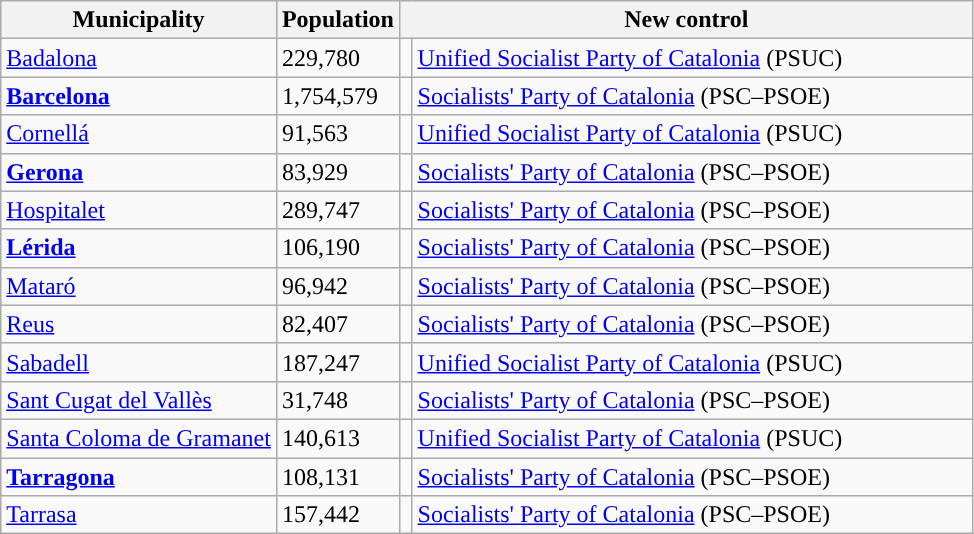<table class="wikitable sortable">
<tr>
<th>Municipality</th>
<th>Population</th>
<th colspan="2" style="width:375px;">New control</th>
</tr>
<tr>
<td><a href='#'>Badalona</a></td>
<td>229,780</td>
<td width="1" style="color:inherit;background:"></td>
<td><a href='#'>Unified Socialist Party of Catalonia</a> (PSUC)</td>
</tr>
<tr>
<td><strong><a href='#'>Barcelona</a></strong></td>
<td>1,754,579</td>
<td style="color:inherit;background:"></td>
<td><a href='#'>Socialists' Party of Catalonia</a> (PSC–PSOE)</td>
</tr>
<tr>
<td><a href='#'>Cornellá</a></td>
<td>91,563</td>
<td style="color:inherit;background:"></td>
<td><a href='#'>Unified Socialist Party of Catalonia</a> (PSUC)</td>
</tr>
<tr>
<td><strong><a href='#'>Gerona</a></strong></td>
<td>83,929</td>
<td style="color:inherit;background:"></td>
<td><a href='#'>Socialists' Party of Catalonia</a> (PSC–PSOE)</td>
</tr>
<tr>
<td><a href='#'>Hospitalet</a></td>
<td>289,747</td>
<td style="color:inherit;background:"></td>
<td><a href='#'>Socialists' Party of Catalonia</a> (PSC–PSOE)</td>
</tr>
<tr>
<td><strong><a href='#'>Lérida</a></strong></td>
<td>106,190</td>
<td style="color:inherit;background:"></td>
<td><a href='#'>Socialists' Party of Catalonia</a> (PSC–PSOE)</td>
</tr>
<tr>
<td><a href='#'>Mataró</a></td>
<td>96,942</td>
<td style="color:inherit;background:"></td>
<td><a href='#'>Socialists' Party of Catalonia</a> (PSC–PSOE)</td>
</tr>
<tr>
<td><a href='#'>Reus</a></td>
<td>82,407</td>
<td style="color:inherit;background:"></td>
<td><a href='#'>Socialists' Party of Catalonia</a> (PSC–PSOE)</td>
</tr>
<tr>
<td><a href='#'>Sabadell</a></td>
<td>187,247</td>
<td style="color:inherit;background:"></td>
<td><a href='#'>Unified Socialist Party of Catalonia</a> (PSUC)</td>
</tr>
<tr>
<td><a href='#'>Sant Cugat del Vallès</a></td>
<td>31,748</td>
<td style="color:inherit;background:"></td>
<td><a href='#'>Socialists' Party of Catalonia</a> (PSC–PSOE)</td>
</tr>
<tr>
<td><a href='#'>Santa Coloma de Gramanet</a></td>
<td>140,613</td>
<td style="color:inherit;background:"></td>
<td><a href='#'>Unified Socialist Party of Catalonia</a> (PSUC)</td>
</tr>
<tr>
<td><strong><a href='#'>Tarragona</a></strong></td>
<td>108,131</td>
<td style="color:inherit;background:"></td>
<td><a href='#'>Socialists' Party of Catalonia</a> (PSC–PSOE)</td>
</tr>
<tr>
<td><a href='#'>Tarrasa</a></td>
<td>157,442</td>
<td style="color:inherit;background:"></td>
<td><a href='#'>Socialists' Party of Catalonia</a> (PSC–PSOE)</td>
</tr>
</table>
